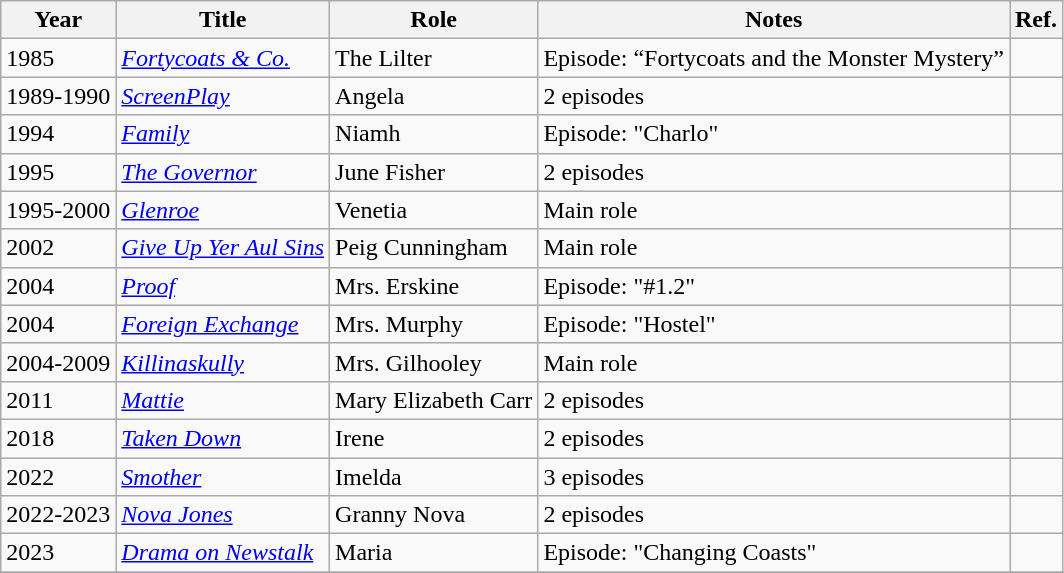<table class="wikitable sortable">
<tr>
<th>Year</th>
<th>Title</th>
<th>Role</th>
<th>Notes</th>
<th class=unsortable>Ref.</th>
</tr>
<tr>
<td>1985</td>
<td><em><a href='#'>Fortycoats & Co.</a></em></td>
<td>The Lilter</td>
<td>Episode: “Fortycoats and the Monster Mystery”</td>
<td></td>
</tr>
<tr>
<td>1989-1990</td>
<td><em><a href='#'>ScreenPlay</a></em></td>
<td>Angela</td>
<td>2 episodes</td>
<td></td>
</tr>
<tr>
<td>1994</td>
<td><em><a href='#'>Family</a></em></td>
<td>Niamh</td>
<td>Episode: "Charlo"</td>
<td></td>
</tr>
<tr>
<td>1995</td>
<td><a href='#'><em>The Governor</em></a></td>
<td>June Fisher</td>
<td>2 episodes</td>
<td></td>
</tr>
<tr>
<td>1995-2000</td>
<td><em><a href='#'>Glenroe</a></em></td>
<td>Venetia</td>
<td>Main role</td>
<td></td>
</tr>
<tr>
<td>2002</td>
<td><em><a href='#'>Give Up Yer Aul Sins</a></em></td>
<td>Peig Cunningham</td>
<td>Main role</td>
<td></td>
</tr>
<tr>
<td>2004</td>
<td><em><a href='#'>Proof</a></em></td>
<td>Mrs. Erskine</td>
<td>Episode: "#1.2"</td>
<td></td>
</tr>
<tr>
<td>2004</td>
<td><a href='#'><em>Foreign Exchange</em></a></td>
<td>Mrs. Murphy</td>
<td>Episode: "Hostel"</td>
<td></td>
</tr>
<tr>
<td>2004-2009</td>
<td><em><a href='#'>Killinaskully</a></em></td>
<td>Mrs. Gilhooley</td>
<td>Main role</td>
<td></td>
</tr>
<tr>
<td>2011</td>
<td><a href='#'><em>Mattie</em></a></td>
<td>Mary Elizabeth Carr</td>
<td>2 episodes</td>
<td></td>
</tr>
<tr>
<td>2018</td>
<td><em><a href='#'>Taken Down</a></em></td>
<td>Irene</td>
<td>2 episodes</td>
<td></td>
</tr>
<tr>
<td>2022</td>
<td><em><a href='#'>Smother</a></em></td>
<td>Imelda</td>
<td>3 episodes</td>
<td></td>
</tr>
<tr>
<td>2022-2023</td>
<td><em><a href='#'>Nova Jones</a></em></td>
<td>Granny Nova</td>
<td>2 episodes</td>
<td></td>
</tr>
<tr>
<td>2023</td>
<td><em><a href='#'>Drama on Newstalk</a></em></td>
<td>Maria</td>
<td>Episode: "Changing Coasts"</td>
<td></td>
</tr>
<tr>
</tr>
</table>
